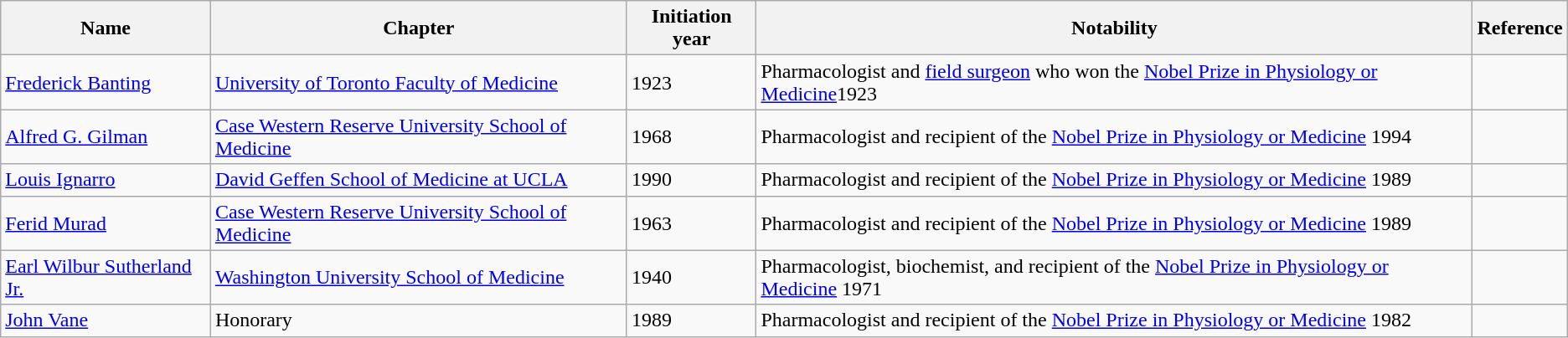<table class="wikitable sortable">
<tr>
<th>Name</th>
<th>Chapter</th>
<th>Initiation year</th>
<th>Notability</th>
<th>Reference</th>
</tr>
<tr>
<td><a href='#'>Frederick Banting</a></td>
<td><a href='#'>University of Toronto Faculty of Medicine</a></td>
<td>1923</td>
<td>Pharmacologist and <a href='#'>field surgeon</a> who won the <a href='#'>Nobel Prize in Physiology or Medicine</a>1923</td>
<td></td>
</tr>
<tr>
<td><a href='#'>Alfred G. Gilman</a></td>
<td><a href='#'>Case Western Reserve University School of Medicine</a></td>
<td>1968</td>
<td>Pharmacologist and recipient of the <a href='#'>Nobel Prize in Physiology or Medicine</a> 1994</td>
<td></td>
</tr>
<tr>
<td><a href='#'>Louis Ignarro</a></td>
<td><a href='#'>David Geffen School of Medicine at UCLA</a></td>
<td>1990</td>
<td>Pharmacologist and recipient of the <a href='#'>Nobel Prize in Physiology or Medicine</a> 1989</td>
<td></td>
</tr>
<tr>
<td><a href='#'>Ferid Murad</a></td>
<td><a href='#'>Case Western Reserve University School of Medicine</a></td>
<td>1963</td>
<td>Pharmacologist and recipient of the <a href='#'>Nobel Prize in Physiology or Medicine</a> 1989</td>
<td></td>
</tr>
<tr>
<td><a href='#'>Earl Wilbur Sutherland Jr.</a></td>
<td><a href='#'>Washington University School of Medicine</a></td>
<td>1940</td>
<td>Pharmacologist, biochemist, and recipient of the <a href='#'>Nobel Prize in Physiology or Medicine</a> 1971</td>
<td></td>
</tr>
<tr>
<td><a href='#'>John Vane</a></td>
<td>Honorary</td>
<td>1989</td>
<td>Pharmacologist and recipient of the <a href='#'>Nobel Prize in Physiology or Medicine</a> 1982</td>
<td></td>
</tr>
</table>
